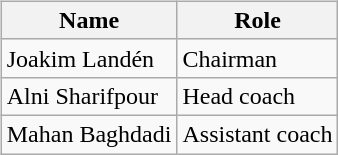<table>
<tr>
<td valign="top"><br><table class="wikitable">
<tr>
<th>Name</th>
<th>Role</th>
</tr>
<tr>
<td> Joakim Landén</td>
<td>Chairman</td>
</tr>
<tr>
<td> Alni Sharifpour</td>
<td>Head coach</td>
</tr>
<tr>
<td> Mahan Baghdadi</td>
<td>Assistant coach</td>
</tr>
</table>
</td>
</tr>
</table>
